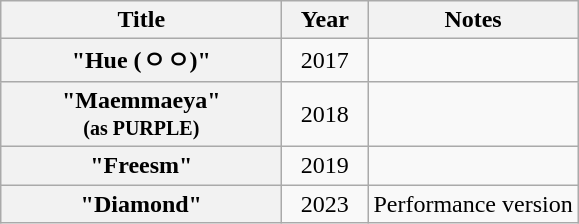<table class="wikitable plainrowheaders" style="text-align:center;">
<tr>
<th scope="col" style="width: 180px">Title</th>
<th scope="col" style="width: 50px">Year</th>
<th scope="col">Notes</th>
</tr>
<tr>
<th scope="row">"Hue (ㅇㅇ)"</th>
<td>2017</td>
<td></td>
</tr>
<tr>
<th scope="row">"Maemmaeya" <br><small>(as PURPLE)</small></th>
<td>2018</td>
<td></td>
</tr>
<tr>
<th scope="row">"Freesm"</th>
<td>2019</td>
<td></td>
</tr>
<tr>
<th scope="row">"Diamond"</th>
<td>2023</td>
<td>Performance version</td>
</tr>
</table>
